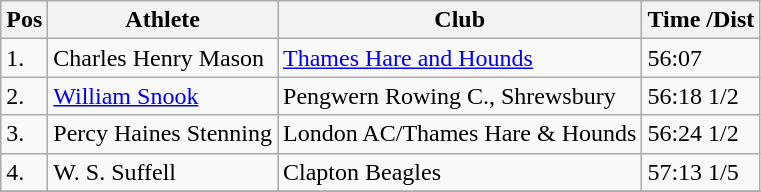<table class="wikitable">
<tr>
<th>Pos</th>
<th>Athlete</th>
<th>Club</th>
<th>Time /Dist</th>
</tr>
<tr>
<td>1.</td>
<td>Charles Henry Mason</td>
<td><a href='#'>Thames Hare and Hounds</a></td>
<td>56:07</td>
</tr>
<tr>
<td>2.</td>
<td><a href='#'>William Snook</a></td>
<td>Pengwern Rowing C., Shrewsbury</td>
<td>56:18 1/2</td>
</tr>
<tr>
<td>3.</td>
<td>Percy Haines Stenning</td>
<td>London AC/Thames Hare & Hounds</td>
<td>56:24 1/2</td>
</tr>
<tr>
<td>4.</td>
<td>W. S. Suffell</td>
<td>Clapton Beagles</td>
<td>57:13 1/5</td>
</tr>
<tr>
</tr>
</table>
